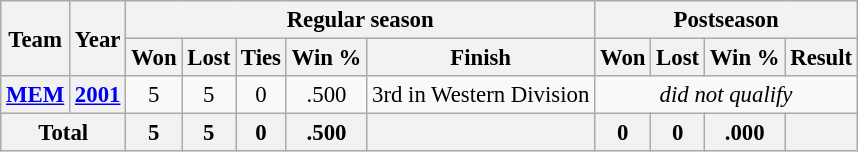<table class="wikitable" style="font-size: 95%; text-align:center;">
<tr>
<th rowspan="2">Team</th>
<th rowspan="2">Year</th>
<th colspan="5">Regular season</th>
<th colspan="4">Postseason</th>
</tr>
<tr>
<th>Won</th>
<th>Lost</th>
<th>Ties</th>
<th>Win %</th>
<th>Finish</th>
<th>Won</th>
<th>Lost</th>
<th>Win %</th>
<th>Result</th>
</tr>
<tr>
<th><a href='#'>MEM</a></th>
<th><a href='#'>2001</a></th>
<td>5</td>
<td>5</td>
<td>0</td>
<td>.500</td>
<td>3rd in Western Division</td>
<td colspan="4"><em>did not qualify</em></td>
</tr>
<tr>
<th colspan="2">Total</th>
<th>5</th>
<th>5</th>
<th>0</th>
<th>.500</th>
<th></th>
<th>0</th>
<th>0</th>
<th>.000</th>
<th></th>
</tr>
</table>
